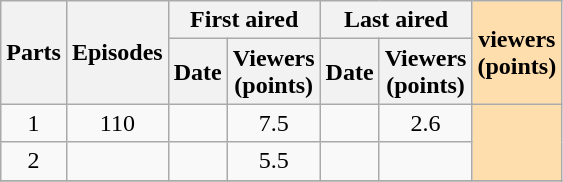<table class="wikitable" style="text-align: center">
<tr>
<th scope="col" rowspan="2">Parts</th>
<th scope="col" rowspan="2" colspan="1">Episodes</th>
<th scope="col" colspan="2">First aired</th>
<th scope="col" colspan="2">Last aired</th>
<th style="background:#ffdead;" rowspan="2"> viewers <br> (points)</th>
</tr>
<tr>
<th scope="col">Date</th>
<th scope="col">Viewers<br>(points)</th>
<th scope="col">Date</th>
<th scope="col">Viewers<br>(points)</th>
</tr>
<tr>
<td>1</td>
<td>110</td>
<td></td>
<td>7.5</td>
<td></td>
<td>2.6</td>
<td rowspan="2" style="background:#ffdead;"></td>
</tr>
<tr>
<td>2</td>
<td></td>
<td></td>
<td>5.5</td>
<td></td>
<td></td>
</tr>
<tr>
</tr>
</table>
